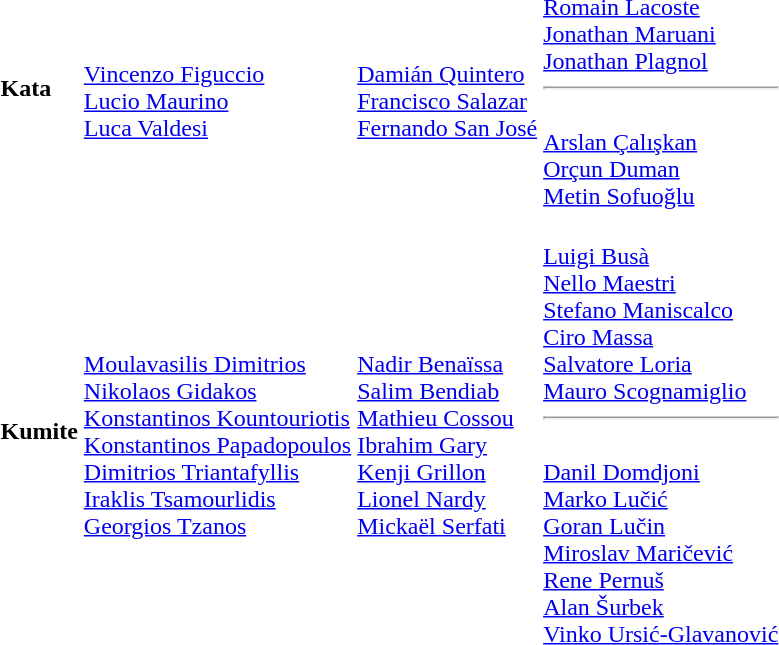<table>
<tr>
<td><strong>Kata</strong></td>
<td><br><a href='#'>Vincenzo Figuccio</a><br><a href='#'>Lucio Maurino</a><br><a href='#'>Luca Valdesi</a></td>
<td><br><a href='#'>Damián Quintero</a><br><a href='#'>Francisco Salazar</a><br><a href='#'>Fernando San José</a></td>
<td><br><a href='#'>Romain Lacoste</a><br><a href='#'>Jonathan Maruani</a><br><a href='#'>Jonathan Plagnol</a><hr><br><a href='#'>Arslan Çalışkan</a><br><a href='#'>Orçun Duman</a><br><a href='#'>Metin Sofuoğlu</a></td>
</tr>
<tr>
<td><strong>Kumite</strong></td>
<td><br><a href='#'>Moulavasilis Dimitrios</a><br><a href='#'>Nikolaos Gidakos</a><br><a href='#'>Konstantinos Kountouriotis</a><br><a href='#'>Konstantinos Papadopoulos</a><br><a href='#'>Dimitrios Triantafyllis</a><br><a href='#'>Iraklis Tsamourlidis</a><br><a href='#'>Georgios Tzanos</a></td>
<td><br><a href='#'>Nadir Benaïssa</a><br><a href='#'>Salim Bendiab</a><br><a href='#'>Mathieu Cossou</a><br><a href='#'>Ibrahim Gary</a><br><a href='#'>Kenji Grillon</a><br><a href='#'>Lionel Nardy</a><br><a href='#'>Mickaël Serfati</a></td>
<td><br><a href='#'>Luigi Busà</a><br><a href='#'>Nello Maestri</a><br><a href='#'>Stefano Maniscalco</a><br><a href='#'>Ciro Massa</a><br><a href='#'>Salvatore Loria</a><br><a href='#'>Mauro Scognamiglio</a><hr><br><a href='#'>Danil Domdjoni</a><br><a href='#'>Marko Lučić</a><br><a href='#'>Goran Lučin</a><br><a href='#'>Miroslav Maričević</a><br><a href='#'>Rene Pernuš</a><br><a href='#'>Alan Šurbek</a><br><a href='#'>Vinko Ursić-Glavanović</a></td>
</tr>
</table>
